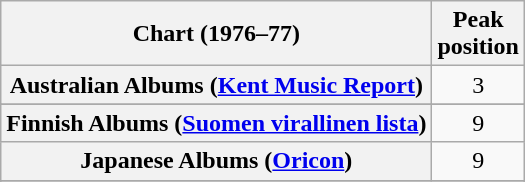<table class="wikitable sortable plainrowheaders">
<tr>
<th>Chart (1976–77)</th>
<th>Peak<br>position</th>
</tr>
<tr>
<th scope="row">Australian Albums (<a href='#'>Kent Music Report</a>)</th>
<td align="center">3</td>
</tr>
<tr>
</tr>
<tr>
</tr>
<tr>
<th scope="row">Finnish Albums (<a href='#'>Suomen virallinen lista</a>)</th>
<td style="text-align:center;">9</td>
</tr>
<tr>
<th scope="row">Japanese Albums (<a href='#'>Oricon</a>)</th>
<td style="text-align:center;">9</td>
</tr>
<tr>
</tr>
<tr>
</tr>
<tr>
</tr>
<tr>
</tr>
<tr>
</tr>
</table>
